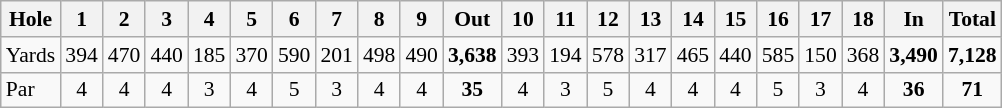<table class="wikitable" style="font-size:90%; text-align:center">
<tr>
<th align=left>Hole</th>
<th>1</th>
<th>2</th>
<th>3</th>
<th>4</th>
<th>5</th>
<th>6</th>
<th>7</th>
<th>8</th>
<th>9</th>
<th>Out</th>
<th>10</th>
<th>11</th>
<th>12</th>
<th>13</th>
<th>14</th>
<th>15</th>
<th>16</th>
<th>17</th>
<th>18</th>
<th>In</th>
<th>Total</th>
</tr>
<tr>
<td align=left>Yards</td>
<td>394</td>
<td>470</td>
<td>440</td>
<td>185</td>
<td>370</td>
<td>590</td>
<td>201</td>
<td>498</td>
<td>490</td>
<td><strong>3,638</strong></td>
<td>393</td>
<td>194</td>
<td>578</td>
<td>317</td>
<td>465</td>
<td>440</td>
<td>585</td>
<td>150</td>
<td>368</td>
<td><strong>3,490</strong></td>
<td><strong>7,128</strong></td>
</tr>
<tr>
<td align=left>Par</td>
<td>4</td>
<td>4</td>
<td>4</td>
<td>3</td>
<td>4</td>
<td>5</td>
<td>3</td>
<td>4</td>
<td>4</td>
<td><strong>35</strong></td>
<td>4</td>
<td>3</td>
<td>5</td>
<td>4</td>
<td>4</td>
<td>4</td>
<td>5</td>
<td>3</td>
<td>4</td>
<td><strong>36</strong></td>
<td><strong>71</strong></td>
</tr>
</table>
